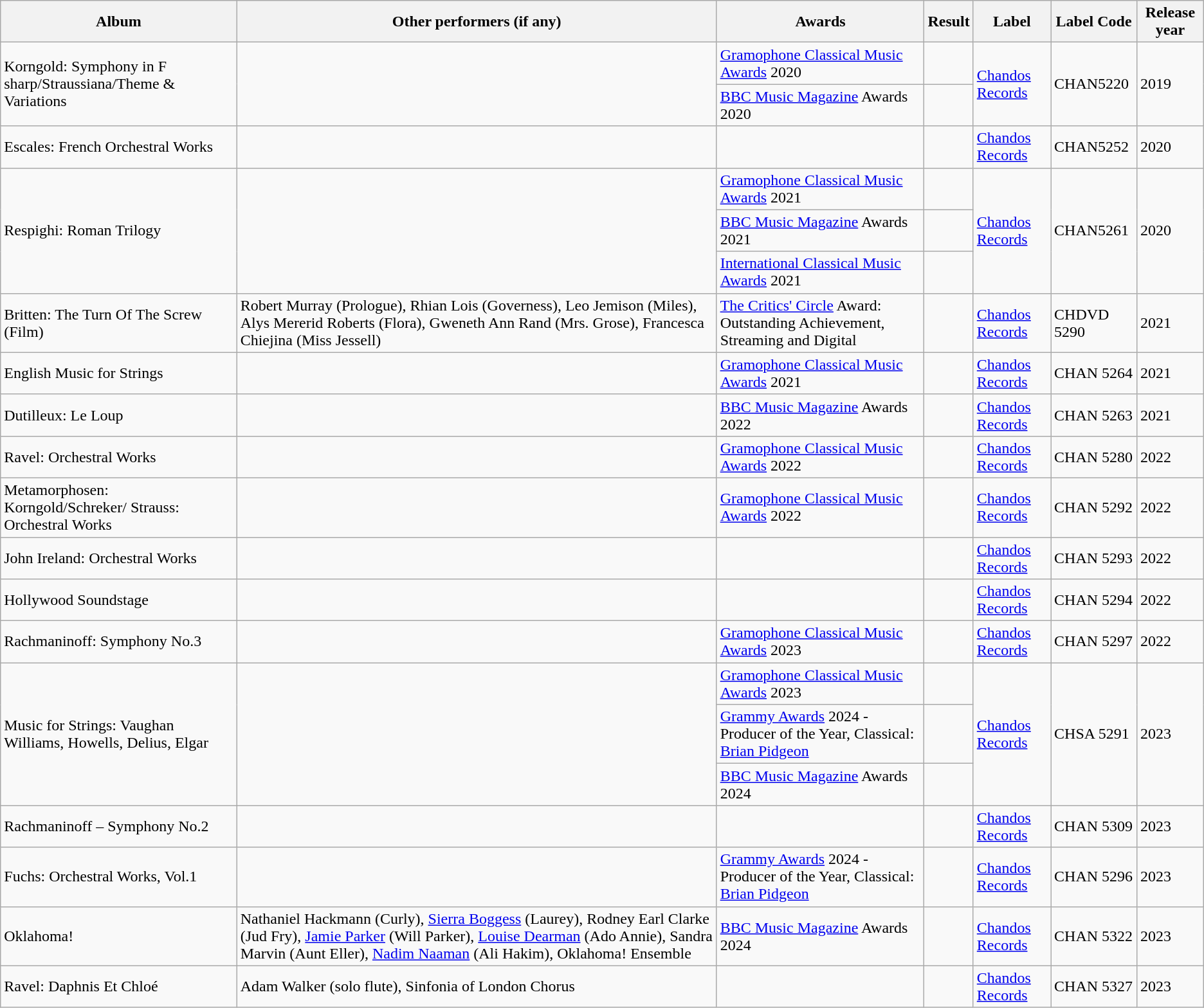<table class="wikitable">
<tr>
<th>Album</th>
<th>Other performers (if any)</th>
<th>Awards</th>
<th>Result</th>
<th>Label</th>
<th>Label Code</th>
<th>Release year</th>
</tr>
<tr>
<td rowspan="2">Korngold: Symphony in F sharp/Straussiana/Theme & Variations</td>
<td rowspan="2"></td>
<td><a href='#'>Gramophone Classical Music Awards</a> 2020</td>
<td></td>
<td rowspan="2"><a href='#'>Chandos Records</a></td>
<td rowspan="2">CHAN5220</td>
<td rowspan="2">2019</td>
</tr>
<tr>
<td><a href='#'>BBC Music Magazine</a> Awards 2020</td>
<td></td>
</tr>
<tr>
<td>Escales: French Orchestral Works</td>
<td></td>
<td></td>
<td></td>
<td><a href='#'>Chandos Records</a></td>
<td>CHAN5252</td>
<td>2020</td>
</tr>
<tr>
<td rowspan="3">Respighi: Roman Trilogy</td>
<td rowspan="3"></td>
<td><a href='#'>Gramophone Classical Music Awards</a> 2021</td>
<td></td>
<td rowspan="3"><a href='#'>Chandos Records</a></td>
<td rowspan="3">CHAN5261</td>
<td rowspan="3">2020</td>
</tr>
<tr>
<td><a href='#'>BBC Music Magazine</a> Awards 2021</td>
<td></td>
</tr>
<tr>
<td><a href='#'>International Classical Music Awards</a> 2021</td>
<td></td>
</tr>
<tr>
<td>Britten: The Turn Of The Screw (Film)</td>
<td>Robert Murray (Prologue), Rhian Lois (Governess), Leo Jemison (Miles), Alys Mererid Roberts (Flora), Gweneth Ann Rand (Mrs. Grose), Francesca Chiejina (Miss Jessell)</td>
<td><a href='#'>The Critics' Circle</a> Award: Outstanding Achievement, Streaming and Digital</td>
<td></td>
<td><a href='#'>Chandos Records</a></td>
<td>CHDVD 5290</td>
<td>2021</td>
</tr>
<tr>
<td>English Music for Strings</td>
<td></td>
<td><a href='#'>Gramophone Classical Music Awards</a> 2021</td>
<td></td>
<td><a href='#'>Chandos Records</a></td>
<td>CHAN 5264</td>
<td>2021</td>
</tr>
<tr>
<td>Dutilleux: Le Loup</td>
<td></td>
<td><a href='#'>BBC Music Magazine</a> Awards 2022</td>
<td></td>
<td><a href='#'>Chandos Records</a></td>
<td>CHAN 5263</td>
<td>2021</td>
</tr>
<tr>
<td>Ravel: Orchestral Works</td>
<td></td>
<td><a href='#'>Gramophone Classical Music Awards</a> 2022</td>
<td></td>
<td><a href='#'>Chandos Records</a></td>
<td>CHAN 5280</td>
<td>2022</td>
</tr>
<tr>
<td>Metamorphosen: Korngold/Schreker/ Strauss: Orchestral Works</td>
<td></td>
<td><a href='#'>Gramophone Classical Music Awards</a> 2022</td>
<td></td>
<td><a href='#'>Chandos Records</a></td>
<td>CHAN 5292</td>
<td>2022</td>
</tr>
<tr>
<td>John Ireland: Orchestral Works</td>
<td></td>
<td></td>
<td></td>
<td><a href='#'>Chandos Records</a></td>
<td>CHAN 5293</td>
<td>2022</td>
</tr>
<tr>
<td>Hollywood Soundstage</td>
<td></td>
<td></td>
<td></td>
<td><a href='#'>Chandos Records</a></td>
<td>CHAN 5294</td>
<td>2022</td>
</tr>
<tr>
<td>Rachmaninoff: Symphony No.3</td>
<td></td>
<td><a href='#'>Gramophone Classical Music Awards</a> 2023</td>
<td></td>
<td><a href='#'>Chandos Records</a></td>
<td>CHAN 5297</td>
<td>2022</td>
</tr>
<tr>
<td rowspan="3">Music for Strings: Vaughan Williams, Howells, Delius, Elgar</td>
<td rowspan="3"></td>
<td><a href='#'>Gramophone Classical Music Awards</a> 2023</td>
<td></td>
<td rowspan="3"><a href='#'>Chandos Records</a></td>
<td rowspan="3">CHSA 5291</td>
<td rowspan="3">2023</td>
</tr>
<tr>
<td><a href='#'>Grammy Awards</a> 2024 - Producer of the Year, Classical: <a href='#'>Brian Pidgeon</a></td>
<td></td>
</tr>
<tr>
<td><a href='#'>BBC Music Magazine</a> Awards 2024</td>
<td></td>
</tr>
<tr>
<td>Rachmaninoff – Symphony No.2</td>
<td></td>
<td></td>
<td></td>
<td><a href='#'>Chandos Records</a></td>
<td>CHAN 5309</td>
<td>2023</td>
</tr>
<tr>
<td>Fuchs: Orchestral Works, Vol.1</td>
<td></td>
<td><a href='#'>Grammy Awards</a> 2024 - Producer of the Year, Classical: <a href='#'>Brian Pidgeon</a></td>
<td></td>
<td><a href='#'>Chandos Records</a></td>
<td>CHAN 5296</td>
<td>2023</td>
</tr>
<tr>
<td>Oklahoma!</td>
<td>Nathaniel Hackmann (Curly), <a href='#'>Sierra Boggess</a> (Laurey), Rodney Earl Clarke (Jud Fry), <a href='#'>Jamie Parker</a> (Will Parker), <a href='#'>Louise Dearman</a> (Ado Annie), Sandra Marvin (Aunt Eller), <a href='#'>Nadim Naaman</a> (Ali Hakim), Oklahoma! Ensemble</td>
<td><a href='#'>BBC Music Magazine</a> Awards 2024</td>
<td></td>
<td><a href='#'>Chandos Records</a></td>
<td>CHAN 5322</td>
<td>2023</td>
</tr>
<tr>
<td>Ravel: Daphnis Et Chloé</td>
<td>Adam Walker (solo flute), Sinfonia of London Chorus</td>
<td></td>
<td></td>
<td><a href='#'>Chandos Records</a></td>
<td>CHAN 5327</td>
<td>2023</td>
</tr>
</table>
